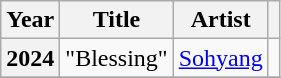<table class="wikitable plainrowheaders">
<tr>
<th scope="col">Year</th>
<th scope="col">Title</th>
<th scope="col">Artist</th>
<th scope="col" class="unsortable"></th>
</tr>
<tr>
<th scope="row">2024</th>
<td>"Blessing"</td>
<td><a href='#'>Sohyang</a></td>
<td style="text-align:center"></td>
</tr>
<tr>
</tr>
</table>
